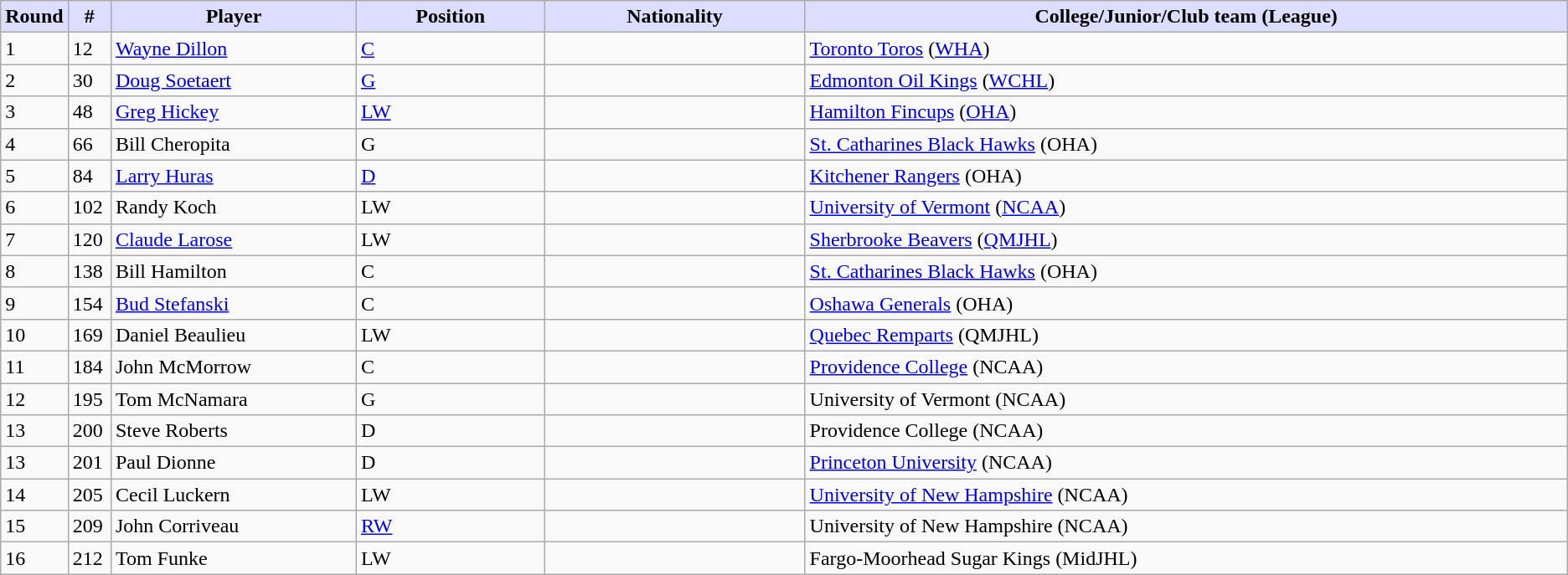<table class="wikitable">
<tr>
<th style="background:#ddf; width:2.00%;">Round</th>
<th style="background:#ddf; width:2.75%;">#</th>
<th style="background:#ddf; width:16.0%;">Player</th>
<th style="background:#ddf; width:12.25%;">Position</th>
<th style="background:#ddf; width:17.0%;">Nationality</th>
<th style="background:#ddf; width:100.0%;">College/Junior/Club team (League)</th>
</tr>
<tr>
<td>1</td>
<td>12</td>
<td><a href='#'>Wayne Dillon</a></td>
<td><a href='#'>C</a></td>
<td></td>
<td><a href='#'>Toronto Toros</a> (<a href='#'>WHA</a>)</td>
</tr>
<tr>
<td>2</td>
<td>30</td>
<td><a href='#'>Doug Soetaert</a></td>
<td><a href='#'>G</a></td>
<td></td>
<td><a href='#'>Edmonton Oil Kings</a> (<a href='#'>WCHL</a>)</td>
</tr>
<tr>
<td>3</td>
<td>48</td>
<td><a href='#'>Greg Hickey</a></td>
<td><a href='#'>LW</a></td>
<td></td>
<td><a href='#'>Hamilton Fincups</a> (<a href='#'>OHA</a>)</td>
</tr>
<tr>
<td>4</td>
<td>66</td>
<td>Bill Cheropita</td>
<td>G</td>
<td></td>
<td><a href='#'>St. Catharines Black Hawks</a> (OHA)</td>
</tr>
<tr>
<td>5</td>
<td>84</td>
<td><a href='#'>Larry Huras</a></td>
<td><a href='#'>D</a></td>
<td></td>
<td><a href='#'>Kitchener Rangers</a> (OHA)</td>
</tr>
<tr>
<td>6</td>
<td>102</td>
<td>Randy Koch</td>
<td>LW</td>
<td></td>
<td><a href='#'>University of Vermont</a> (<a href='#'>NCAA</a>)</td>
</tr>
<tr>
<td>7</td>
<td>120</td>
<td><a href='#'>Claude Larose</a></td>
<td>LW</td>
<td></td>
<td><a href='#'>Sherbrooke Beavers</a> (<a href='#'>QMJHL</a>)</td>
</tr>
<tr>
<td>8</td>
<td>138</td>
<td>Bill Hamilton</td>
<td>C</td>
<td></td>
<td><a href='#'>St. Catharines Black Hawks</a> (OHA)</td>
</tr>
<tr>
<td>9</td>
<td>154</td>
<td><a href='#'>Bud Stefanski</a></td>
<td>C</td>
<td></td>
<td><a href='#'>Oshawa Generals</a> (OHA)</td>
</tr>
<tr>
<td>10</td>
<td>169</td>
<td>Daniel Beaulieu</td>
<td>LW</td>
<td></td>
<td><a href='#'>Quebec Remparts</a> (QMJHL)</td>
</tr>
<tr>
<td>11</td>
<td>184</td>
<td>John McMorrow</td>
<td>C</td>
<td></td>
<td><a href='#'>Providence College</a> (NCAA)</td>
</tr>
<tr>
<td>12</td>
<td>195</td>
<td>Tom McNamara</td>
<td>G</td>
<td></td>
<td>University of Vermont (NCAA)</td>
</tr>
<tr>
<td>13</td>
<td>200</td>
<td>Steve Roberts</td>
<td>D</td>
<td></td>
<td>Providence College (NCAA)</td>
</tr>
<tr>
<td>13</td>
<td>201</td>
<td>Paul Dionne</td>
<td>D</td>
<td></td>
<td><a href='#'>Princeton University</a> (NCAA)</td>
</tr>
<tr>
<td>14</td>
<td>205</td>
<td>Cecil Luckern</td>
<td>LW</td>
<td></td>
<td><a href='#'>University of New Hampshire</a> (NCAA)</td>
</tr>
<tr>
<td>15</td>
<td>209</td>
<td>John Corriveau</td>
<td><a href='#'>RW</a></td>
<td></td>
<td>University of New Hampshire (NCAA)</td>
</tr>
<tr>
<td>16</td>
<td>212</td>
<td>Tom Funke</td>
<td>LW</td>
<td></td>
<td>Fargo-Moorhead Sugar Kings (MidJHL)</td>
</tr>
</table>
